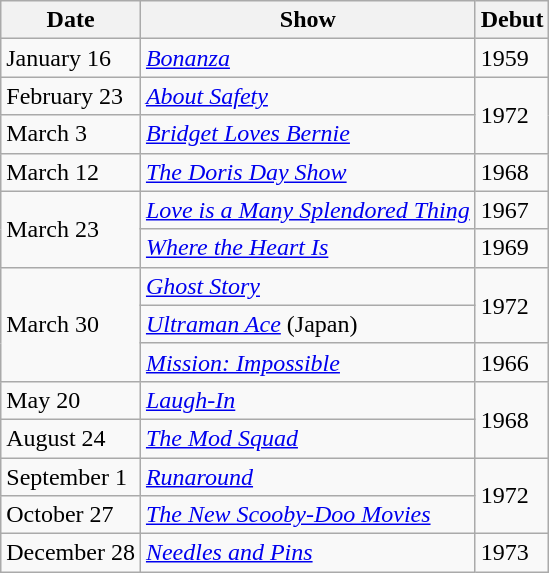<table class="wikitable">
<tr>
<th>Date</th>
<th>Show</th>
<th>Debut</th>
</tr>
<tr>
<td>January 16</td>
<td><em><a href='#'>Bonanza</a></em></td>
<td>1959</td>
</tr>
<tr>
<td>February 23</td>
<td><em><a href='#'>About Safety</a></em></td>
<td rowspan="2">1972</td>
</tr>
<tr>
<td>March 3</td>
<td><em><a href='#'>Bridget Loves Bernie</a></em></td>
</tr>
<tr>
<td>March 12</td>
<td><em><a href='#'>The Doris Day Show</a></em></td>
<td>1968</td>
</tr>
<tr>
<td rowspan="2">March 23</td>
<td><em><a href='#'>Love is a Many Splendored Thing</a></em></td>
<td>1967</td>
</tr>
<tr>
<td><em><a href='#'>Where the Heart Is</a></em></td>
<td>1969</td>
</tr>
<tr>
<td rowspan="3">March 30</td>
<td><em><a href='#'>Ghost Story</a></em></td>
<td rowspan="2">1972</td>
</tr>
<tr>
<td><em><a href='#'>Ultraman Ace</a></em> (Japan)</td>
</tr>
<tr>
<td><em><a href='#'>Mission: Impossible</a></em></td>
<td>1966</td>
</tr>
<tr>
<td>May 20</td>
<td><em><a href='#'>Laugh-In</a></em></td>
<td rowspan="2">1968</td>
</tr>
<tr>
<td>August 24</td>
<td><em><a href='#'>The Mod Squad</a></em></td>
</tr>
<tr>
<td>September 1</td>
<td><em><a href='#'>Runaround</a></em></td>
<td rowspan="2">1972</td>
</tr>
<tr>
<td>October 27</td>
<td><em><a href='#'>The New Scooby-Doo Movies</a></em></td>
</tr>
<tr>
<td>December 28</td>
<td><em><a href='#'>Needles and Pins</a></em></td>
<td>1973</td>
</tr>
</table>
